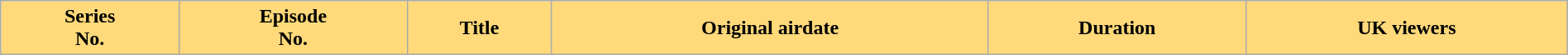<table class="wikitable plainrowheaders" style="width:100%; background:#fff;">
<tr style="color:black">
<th style="background: #FFD97A;">Series<br>No.</th>
<th style="background: #FFD97A;">Episode<br>No.</th>
<th style="background: #FFD97A;">Title</th>
<th style="background: #FFD97A;">Original airdate</th>
<th style="background: #FFD97A;">Duration</th>
<th style="background: #FFD97A;">UK viewers<br>




</th>
</tr>
</table>
